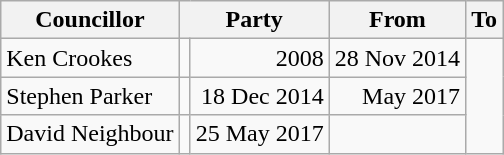<table class=wikitable>
<tr>
<th>Councillor</th>
<th colspan=2>Party</th>
<th>From</th>
<th>To</th>
</tr>
<tr>
<td>Ken Crookes</td>
<td></td>
<td align=right>2008</td>
<td align=right>28 Nov 2014</td>
</tr>
<tr>
<td>Stephen Parker</td>
<td></td>
<td align=right>18 Dec 2014</td>
<td align=right>May 2017</td>
</tr>
<tr>
<td>David Neighbour</td>
<td></td>
<td align=right>25 May 2017</td>
<td></td>
</tr>
</table>
